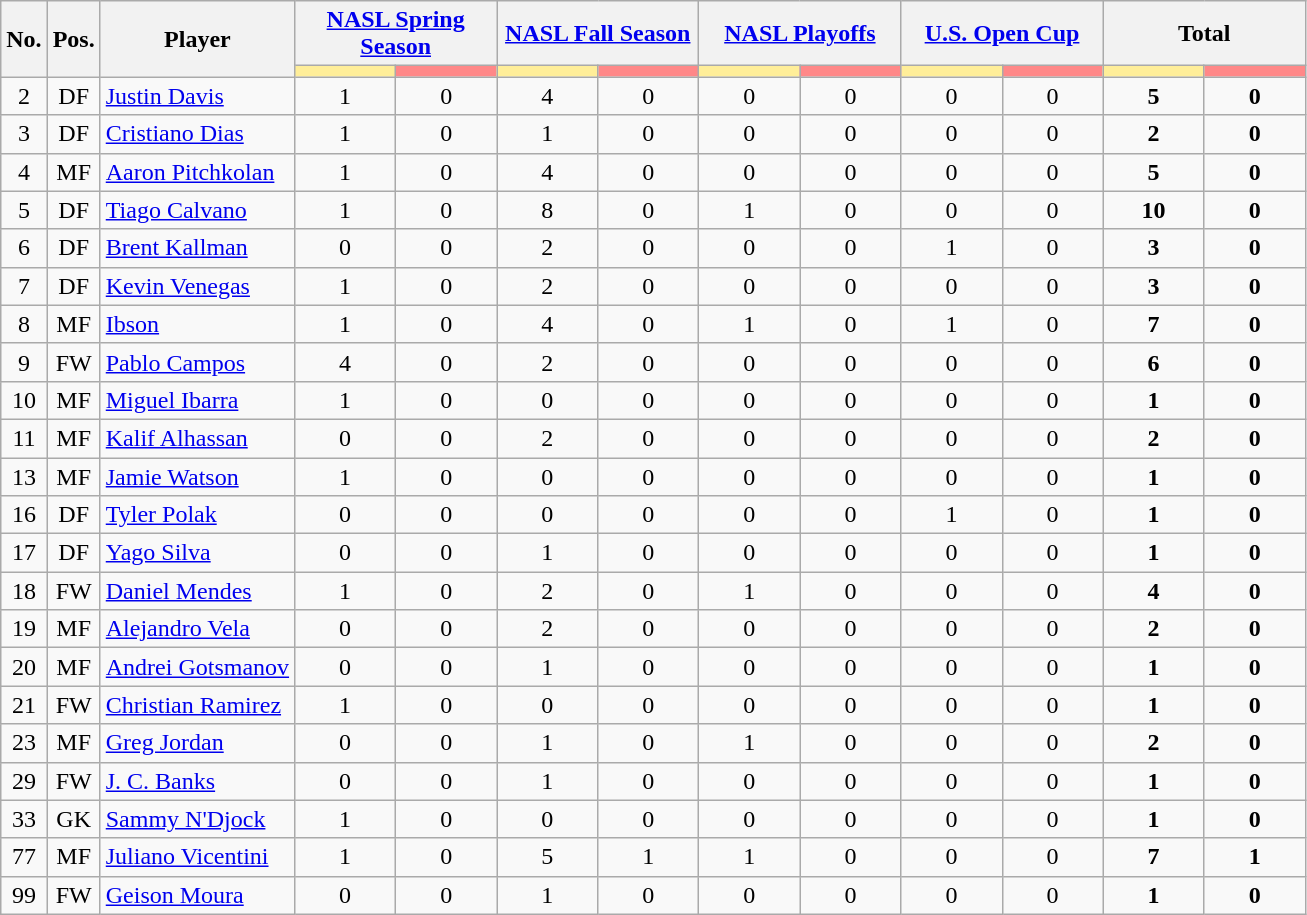<table class="wikitable" style="text-align: center;">
<tr>
<th rowspan="2">No.</th>
<th rowspan="2">Pos.</th>
<th rowspan="2">Player</th>
<th colspan="2"><a href='#'>NASL Spring Season</a></th>
<th colspan="2"><a href='#'>NASL Fall Season</a></th>
<th colspan="2"><a href='#'>NASL Playoffs</a></th>
<th colspan="2"><a href='#'>U.S. Open Cup</a></th>
<th colspan="2">Total</th>
</tr>
<tr>
<th style="width:60px; background:#fe9;"></th>
<th style="width:60px; background:#ff8888;"></th>
<th style="width:60px; background:#fe9;"></th>
<th style="width:60px; background:#ff8888;"></th>
<th style="width:60px; background:#fe9;"></th>
<th style="width:60px; background:#ff8888;"></th>
<th style="width:60px; background:#fe9;"></th>
<th style="width:60px; background:#ff8888;"></th>
<th style="width:60px; background:#fe9;"></th>
<th style="width:60px; background:#ff8888;"></th>
</tr>
<tr>
<td>2</td>
<td>DF</td>
<td align=left> <a href='#'>Justin Davis</a></td>
<td>1</td>
<td>0</td>
<td>4</td>
<td>0</td>
<td>0</td>
<td>0</td>
<td>0</td>
<td>0</td>
<td><strong>5</strong></td>
<td><strong>0</strong></td>
</tr>
<tr>
<td>3</td>
<td>DF</td>
<td align=left> <a href='#'>Cristiano Dias</a></td>
<td>1</td>
<td>0</td>
<td>1</td>
<td>0</td>
<td>0</td>
<td>0</td>
<td>0</td>
<td>0</td>
<td><strong>2</strong></td>
<td><strong>0</strong></td>
</tr>
<tr>
<td>4</td>
<td>MF</td>
<td align=left> <a href='#'>Aaron Pitchkolan</a></td>
<td>1</td>
<td>0</td>
<td>4</td>
<td>0</td>
<td>0</td>
<td>0</td>
<td>0</td>
<td>0</td>
<td><strong>5</strong></td>
<td><strong>0</strong></td>
</tr>
<tr>
<td>5</td>
<td>DF</td>
<td align=left> <a href='#'>Tiago Calvano</a></td>
<td>1</td>
<td>0</td>
<td>8</td>
<td>0</td>
<td>1</td>
<td>0</td>
<td>0</td>
<td>0</td>
<td><strong>10</strong></td>
<td><strong>0</strong></td>
</tr>
<tr>
<td>6</td>
<td>DF</td>
<td align=left> <a href='#'>Brent Kallman</a></td>
<td>0</td>
<td>0</td>
<td>2</td>
<td>0</td>
<td>0</td>
<td>0</td>
<td>1</td>
<td>0</td>
<td><strong>3</strong></td>
<td><strong>0</strong></td>
</tr>
<tr>
<td>7</td>
<td>DF</td>
<td align=left> <a href='#'>Kevin Venegas</a></td>
<td>1</td>
<td>0</td>
<td>2</td>
<td>0</td>
<td>0</td>
<td>0</td>
<td>0</td>
<td>0</td>
<td><strong>3</strong></td>
<td><strong>0</strong></td>
</tr>
<tr>
<td>8</td>
<td>MF</td>
<td align=left> <a href='#'>Ibson</a></td>
<td>1</td>
<td>0</td>
<td>4</td>
<td>0</td>
<td>1</td>
<td>0</td>
<td>1</td>
<td>0</td>
<td><strong>7</strong></td>
<td><strong>0</strong></td>
</tr>
<tr>
<td>9</td>
<td>FW</td>
<td align=left> <a href='#'>Pablo Campos</a></td>
<td>4</td>
<td>0</td>
<td>2</td>
<td>0</td>
<td>0</td>
<td>0</td>
<td>0</td>
<td>0</td>
<td><strong>6</strong></td>
<td><strong>0</strong></td>
</tr>
<tr>
<td>10</td>
<td>MF</td>
<td align=left> <a href='#'>Miguel Ibarra</a></td>
<td>1</td>
<td>0</td>
<td>0</td>
<td>0</td>
<td>0</td>
<td>0</td>
<td>0</td>
<td>0</td>
<td><strong>1</strong></td>
<td><strong>0</strong></td>
</tr>
<tr>
<td>11</td>
<td>MF</td>
<td align=left> <a href='#'>Kalif Alhassan</a></td>
<td>0</td>
<td>0</td>
<td>2</td>
<td>0</td>
<td>0</td>
<td>0</td>
<td>0</td>
<td>0</td>
<td><strong>2</strong></td>
<td><strong>0</strong></td>
</tr>
<tr>
<td>13</td>
<td>MF</td>
<td align=left> <a href='#'>Jamie Watson</a></td>
<td>1</td>
<td>0</td>
<td>0</td>
<td>0</td>
<td>0</td>
<td>0</td>
<td>0</td>
<td>0</td>
<td><strong>1</strong></td>
<td><strong>0</strong></td>
</tr>
<tr>
<td>16</td>
<td>DF</td>
<td align=left> <a href='#'>Tyler Polak</a></td>
<td>0</td>
<td>0</td>
<td>0</td>
<td>0</td>
<td>0</td>
<td>0</td>
<td>1</td>
<td>0</td>
<td><strong>1</strong></td>
<td><strong>0</strong></td>
</tr>
<tr>
<td>17</td>
<td>DF</td>
<td align=left> <a href='#'>Yago Silva</a></td>
<td>0</td>
<td>0</td>
<td>1</td>
<td>0</td>
<td>0</td>
<td>0</td>
<td>0</td>
<td>0</td>
<td><strong>1</strong></td>
<td><strong>0</strong></td>
</tr>
<tr>
<td>18</td>
<td>FW</td>
<td align=left> <a href='#'>Daniel Mendes</a></td>
<td>1</td>
<td>0</td>
<td>2</td>
<td>0</td>
<td>1</td>
<td>0</td>
<td>0</td>
<td>0</td>
<td><strong>4</strong></td>
<td><strong>0</strong></td>
</tr>
<tr>
<td>19</td>
<td>MF</td>
<td align=left> <a href='#'>Alejandro Vela</a></td>
<td>0</td>
<td>0</td>
<td>2</td>
<td>0</td>
<td>0</td>
<td>0</td>
<td>0</td>
<td>0</td>
<td><strong>2</strong></td>
<td><strong>0</strong></td>
</tr>
<tr>
<td>20</td>
<td>MF</td>
<td align=left> <a href='#'>Andrei Gotsmanov</a></td>
<td>0</td>
<td>0</td>
<td>1</td>
<td>0</td>
<td>0</td>
<td>0</td>
<td>0</td>
<td>0</td>
<td><strong>1</strong></td>
<td><strong>0</strong></td>
</tr>
<tr>
<td>21</td>
<td>FW</td>
<td align=left> <a href='#'>Christian Ramirez</a></td>
<td>1</td>
<td>0</td>
<td>0</td>
<td>0</td>
<td>0</td>
<td>0</td>
<td>0</td>
<td>0</td>
<td><strong>1</strong></td>
<td><strong>0</strong></td>
</tr>
<tr>
<td>23</td>
<td>MF</td>
<td align=left> <a href='#'>Greg Jordan</a></td>
<td>0</td>
<td>0</td>
<td>1</td>
<td>0</td>
<td>1</td>
<td>0</td>
<td>0</td>
<td>0</td>
<td><strong>2</strong></td>
<td><strong>0</strong></td>
</tr>
<tr>
<td>29</td>
<td>FW</td>
<td align=left> <a href='#'>J. C. Banks</a></td>
<td>0</td>
<td>0</td>
<td>1</td>
<td>0</td>
<td>0</td>
<td>0</td>
<td>0</td>
<td>0</td>
<td><strong>1</strong></td>
<td><strong>0</strong></td>
</tr>
<tr>
<td>33</td>
<td>GK</td>
<td align=left> <a href='#'>Sammy N'Djock</a></td>
<td>1</td>
<td>0</td>
<td>0</td>
<td>0</td>
<td>0</td>
<td>0</td>
<td>0</td>
<td>0</td>
<td><strong>1</strong></td>
<td><strong>0</strong></td>
</tr>
<tr>
<td>77</td>
<td>MF</td>
<td align=left> <a href='#'>Juliano Vicentini</a></td>
<td>1</td>
<td>0</td>
<td>5</td>
<td>1</td>
<td>1</td>
<td>0</td>
<td>0</td>
<td>0</td>
<td><strong>7</strong></td>
<td><strong>1</strong></td>
</tr>
<tr>
<td>99</td>
<td>FW</td>
<td align=left> <a href='#'>Geison Moura</a></td>
<td>0</td>
<td>0</td>
<td>1</td>
<td>0</td>
<td>0</td>
<td>0</td>
<td>0</td>
<td>0</td>
<td><strong>1</strong></td>
<td><strong>0</strong></td>
</tr>
</table>
